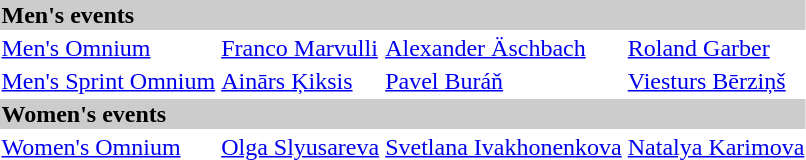<table>
<tr bgcolor="#cccccc">
<td colspan=7><strong>Men's events</strong></td>
</tr>
<tr>
<td><a href='#'>Men's Omnium</a></td>
<td> <a href='#'>Franco Marvulli</a></td>
<td> <a href='#'>Alexander Äschbach</a></td>
<td> <a href='#'>Roland Garber</a></td>
</tr>
<tr>
<td><a href='#'>Men's Sprint Omnium</a></td>
<td> <a href='#'>Ainārs Ķiksis</a></td>
<td> <a href='#'>Pavel Buráň</a></td>
<td> <a href='#'>Viesturs Bērziņš</a></td>
</tr>
<tr bgcolor="#cccccc">
<td colspan=7><strong>Women's events</strong></td>
</tr>
<tr>
<td><a href='#'>Women's Omnium</a></td>
<td> <a href='#'>Olga Slyusareva</a></td>
<td> <a href='#'>Svetlana Ivakhonenkova</a></td>
<td> <a href='#'>Natalya Karimova</a></td>
</tr>
</table>
